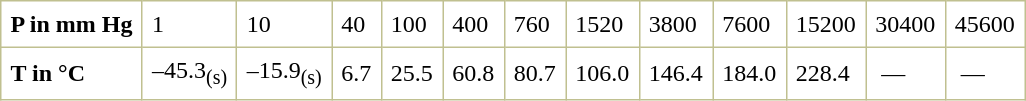<table border="1" cellspacing="0" cellpadding="6" style="margin: 0 0 0 0.5em; background: white; border-collapse: collapse; border-color: #C0C090;">
<tr>
<td><strong>P in mm Hg</strong></td>
<td>1</td>
<td>10</td>
<td>40</td>
<td>100</td>
<td>400</td>
<td>760</td>
<td>1520</td>
<td>3800</td>
<td>7600</td>
<td>15200</td>
<td>30400</td>
<td>45600</td>
</tr>
<tr>
<td><strong>T in °C</strong></td>
<td>–45.3<sub>(s)</sub></td>
<td>–15.9<sub>(s)</sub></td>
<td>6.7</td>
<td>25.5</td>
<td>60.8</td>
<td>80.7</td>
<td>106.0</td>
<td>146.4</td>
<td>184.0</td>
<td>228.4</td>
<td> —</td>
<td> —</td>
</tr>
</table>
